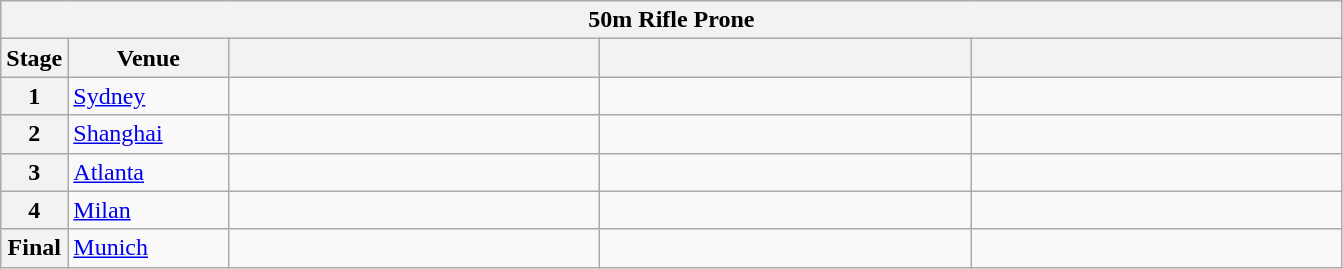<table class="wikitable">
<tr>
<th colspan="5">50m Rifle Prone</th>
</tr>
<tr>
<th>Stage</th>
<th width=100>Venue</th>
<th width=240></th>
<th width=240></th>
<th width=240></th>
</tr>
<tr>
<th>1</th>
<td> <a href='#'>Sydney</a></td>
<td></td>
<td></td>
<td></td>
</tr>
<tr>
<th>2</th>
<td> <a href='#'>Shanghai</a></td>
<td></td>
<td></td>
<td></td>
</tr>
<tr>
<th>3</th>
<td> <a href='#'>Atlanta</a></td>
<td></td>
<td></td>
<td></td>
</tr>
<tr>
<th>4</th>
<td> <a href='#'>Milan</a></td>
<td></td>
<td></td>
<td></td>
</tr>
<tr>
<th>Final</th>
<td> <a href='#'>Munich</a></td>
<td></td>
<td></td>
<td></td>
</tr>
</table>
